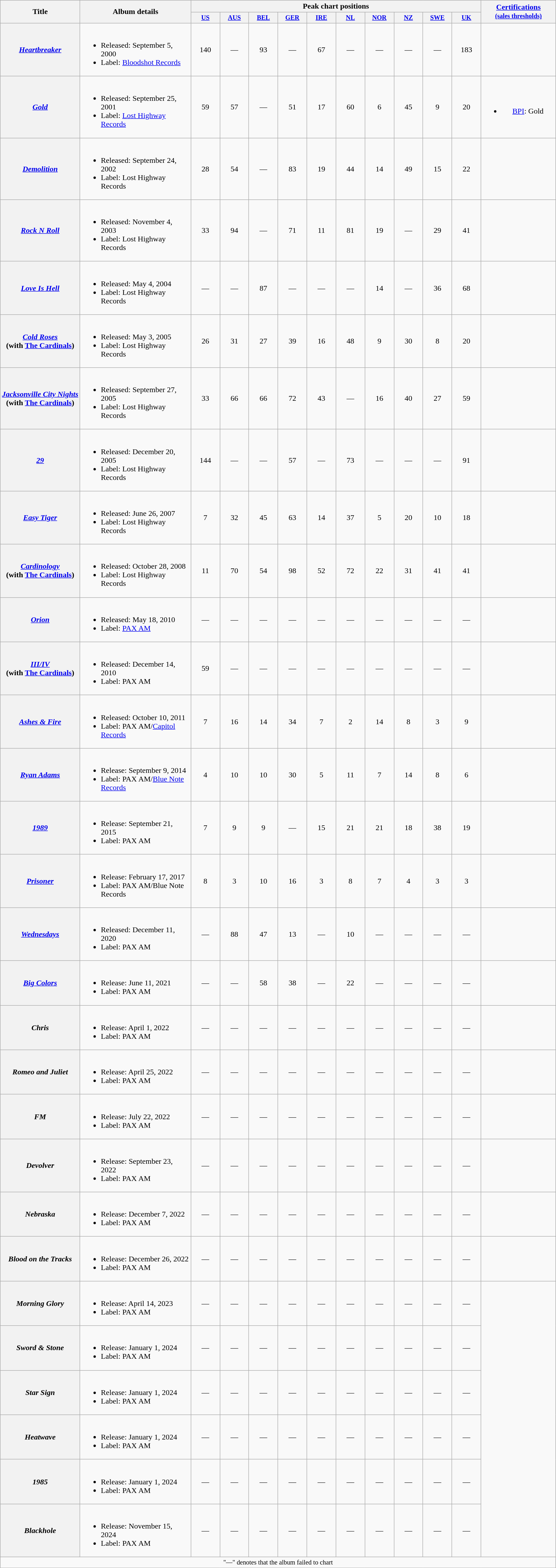<table class="wikitable plainrowheaders" style="text-align:center;">
<tr>
<th scope="col" rowspan="2">Title</th>
<th scope="col" rowspan="2" style="width:225px;">Album details</th>
<th scope="col" colspan="10">Peak chart positions</th>
<th scope="col" rowspan="2" style="width:150px;"><a href='#'>Certifications</a><br><small><a href='#'>(sales thresholds)</a></small></th>
</tr>
<tr>
<th scope="col" style="width:4em;font-size:85%"><a href='#'>US</a><br></th>
<th scope="col" style="width:4em;font-size:85%"><a href='#'>AUS</a><br></th>
<th scope="col" style="width:4em;font-size:85%"><a href='#'>BEL</a><br></th>
<th scope="col" style="width:4em;font-size:85%"><a href='#'>GER</a><br></th>
<th scope="col" style="width:4em;font-size:85%"><a href='#'>IRE</a><br></th>
<th scope="col" style="width:4em;font-size:85%"><a href='#'>NL</a><br></th>
<th scope="col" style="width:4em;font-size:85%"><a href='#'>NOR</a><br></th>
<th scope="col" style="width:4em;font-size:85%"><a href='#'>NZ</a><br></th>
<th scope="col" style="width:4em;font-size:85%"><a href='#'>SWE</a><br></th>
<th scope="col" style="width:4em;font-size:85%"><a href='#'>UK</a><br></th>
</tr>
<tr>
<th scope="row"><em><a href='#'>Heartbreaker</a></em></th>
<td style="text-align:left;"><br><ul><li>Released: September 5, 2000</li><li>Label: <a href='#'>Bloodshot Records</a></li></ul></td>
<td>140</td>
<td>—</td>
<td>93</td>
<td>—</td>
<td>67</td>
<td>—</td>
<td>—</td>
<td>—</td>
<td>—</td>
<td>183</td>
<td></td>
</tr>
<tr>
<th scope="row"><em><a href='#'>Gold</a></em></th>
<td style="text-align:left;"><br><ul><li>Released: September 25, 2001</li><li>Label: <a href='#'>Lost Highway Records</a></li></ul></td>
<td>59</td>
<td>57</td>
<td>—</td>
<td>51</td>
<td>17</td>
<td>60</td>
<td>6</td>
<td>45</td>
<td>9</td>
<td>20</td>
<td><br><ul><li><a href='#'>BPI</a>: Gold</li></ul></td>
</tr>
<tr>
<th scope="row"><em><a href='#'>Demolition</a></em></th>
<td style="text-align:left;"><br><ul><li>Released: September 24, 2002</li><li>Label: Lost Highway Records</li></ul></td>
<td>28</td>
<td>54</td>
<td>—</td>
<td>83</td>
<td>19</td>
<td>44</td>
<td>14</td>
<td>49</td>
<td>15</td>
<td>22</td>
<td></td>
</tr>
<tr>
<th scope="row"><em><a href='#'>Rock N Roll</a></em></th>
<td style="text-align:left;"><br><ul><li>Released: November 4, 2003</li><li>Label: Lost Highway Records</li></ul></td>
<td>33</td>
<td>94</td>
<td>—</td>
<td>71</td>
<td>11</td>
<td>81</td>
<td>19</td>
<td>—</td>
<td>29</td>
<td>41</td>
<td></td>
</tr>
<tr>
<th scope="row"><em><a href='#'>Love Is Hell</a></em></th>
<td style="text-align:left;"><br><ul><li>Released: May 4, 2004</li><li>Label: Lost Highway Records</li></ul></td>
<td>—</td>
<td>—</td>
<td>87</td>
<td>—</td>
<td>—</td>
<td>—</td>
<td>14</td>
<td>—</td>
<td>36</td>
<td>68</td>
<td></td>
</tr>
<tr>
<th scope="row"><em><a href='#'>Cold Roses</a></em><br><span>(with <a href='#'>The Cardinals</a>)</span></th>
<td style="text-align:left;"><br><ul><li>Released: May 3, 2005</li><li>Label: Lost Highway Records</li></ul></td>
<td>26</td>
<td>31</td>
<td>27</td>
<td>39</td>
<td>16</td>
<td>48</td>
<td>9</td>
<td>30</td>
<td>8</td>
<td>20</td>
<td></td>
</tr>
<tr>
<th scope="row"><em><a href='#'>Jacksonville City Nights</a></em><br><span>(with <a href='#'>The Cardinals</a>)</span></th>
<td style="text-align:left;"><br><ul><li>Released: September 27, 2005</li><li>Label: Lost Highway Records</li></ul></td>
<td>33</td>
<td>66</td>
<td>66</td>
<td>72</td>
<td>43</td>
<td>—</td>
<td>16</td>
<td>40</td>
<td>27</td>
<td>59</td>
<td></td>
</tr>
<tr>
<th scope="row"><em><a href='#'>29</a></em></th>
<td style="text-align:left;"><br><ul><li>Released: December 20, 2005</li><li>Label: Lost Highway Records</li></ul></td>
<td>144</td>
<td>—</td>
<td>—</td>
<td>57</td>
<td>—</td>
<td>73</td>
<td>—</td>
<td>—</td>
<td>—</td>
<td>91</td>
<td></td>
</tr>
<tr>
<th scope="row"><em><a href='#'>Easy Tiger</a></em></th>
<td style="text-align:left;"><br><ul><li>Released: June 26, 2007</li><li>Label: Lost Highway Records</li></ul></td>
<td>7</td>
<td>32</td>
<td>45</td>
<td>63</td>
<td>14</td>
<td>37</td>
<td>5</td>
<td>20</td>
<td>10</td>
<td>18</td>
<td></td>
</tr>
<tr>
<th scope="row"><em><a href='#'>Cardinology</a></em><br><span>(with <a href='#'>The Cardinals</a>)</span></th>
<td style="text-align:left;"><br><ul><li>Released: October 28, 2008</li><li>Label: Lost Highway Records</li></ul></td>
<td>11</td>
<td>70</td>
<td>54</td>
<td>98</td>
<td>52</td>
<td>72</td>
<td>22</td>
<td>31</td>
<td>41</td>
<td>41</td>
<td></td>
</tr>
<tr>
<th scope="row"><em><a href='#'>Orion</a></em></th>
<td style="text-align:left;"><br><ul><li>Released: May 18, 2010</li><li>Label: <a href='#'>PAX AM</a></li></ul></td>
<td>—</td>
<td>—</td>
<td>—</td>
<td>—</td>
<td>—</td>
<td>—</td>
<td>—</td>
<td>—</td>
<td>—</td>
<td>—</td>
<td></td>
</tr>
<tr>
<th scope="row"><em><a href='#'>III/IV</a></em><br><span>(with <a href='#'>The Cardinals</a>)</span></th>
<td style="text-align:left;"><br><ul><li>Released: December 14, 2010</li><li>Label: PAX AM</li></ul></td>
<td>59</td>
<td>—</td>
<td>—</td>
<td>—</td>
<td>—</td>
<td>—</td>
<td>—</td>
<td>—</td>
<td>—</td>
<td>—</td>
<td></td>
</tr>
<tr>
<th scope="row"><em><a href='#'>Ashes & Fire</a></em></th>
<td style="text-align:left;"><br><ul><li>Released: October 10, 2011</li><li>Label: PAX AM/<a href='#'>Capitol Records</a></li></ul></td>
<td>7</td>
<td>16</td>
<td>14</td>
<td>34</td>
<td>7</td>
<td>2</td>
<td>14</td>
<td>8</td>
<td>3</td>
<td>9</td>
<td></td>
</tr>
<tr>
<th scope="row"><em><a href='#'>Ryan Adams</a></em></th>
<td style="text-align:left;"><br><ul><li>Release: September 9, 2014</li><li>Label: PAX AM/<a href='#'>Blue Note Records</a></li></ul></td>
<td>4</td>
<td>10</td>
<td>10</td>
<td>30</td>
<td>5</td>
<td>11</td>
<td>7</td>
<td>14</td>
<td>8</td>
<td>6</td>
<td></td>
</tr>
<tr>
<th scope="row"><em><a href='#'>1989</a></em></th>
<td style="text-align:left;"><br><ul><li>Release: September 21, 2015</li><li>Label: PAX AM</li></ul></td>
<td>7</td>
<td>9</td>
<td>9</td>
<td>—</td>
<td>15</td>
<td>21</td>
<td>21</td>
<td>18</td>
<td>38</td>
<td>19</td>
<td></td>
</tr>
<tr>
<th scope="row"><em><a href='#'>Prisoner</a></em></th>
<td style="text-align:left;"><br><ul><li>Release: February 17, 2017</li><li>Label: PAX AM/Blue Note Records</li></ul></td>
<td>8</td>
<td>3</td>
<td>10</td>
<td>16</td>
<td>3</td>
<td>8</td>
<td>7</td>
<td>4</td>
<td>3</td>
<td>3</td>
<td></td>
</tr>
<tr>
<th scope="row"><em><a href='#'>Wednesdays</a></em></th>
<td style="text-align:left;"><br><ul><li>Released: December 11, 2020</li><li>Label: PAX AM</li></ul></td>
<td>—</td>
<td>88</td>
<td>47</td>
<td>13</td>
<td>—</td>
<td>10</td>
<td>—</td>
<td>—</td>
<td>—</td>
<td>—</td>
<td></td>
</tr>
<tr>
<th scope="row"><em><a href='#'>Big Colors</a></em></th>
<td style="text-align:left;"><br><ul><li>Release: June 11, 2021</li><li>Label: PAX AM</li></ul></td>
<td>—</td>
<td>—</td>
<td>58</td>
<td>38</td>
<td>—</td>
<td>22</td>
<td>—</td>
<td>—</td>
<td>—</td>
<td>—</td>
<td></td>
</tr>
<tr>
<th scope="row"><em>Chris</em></th>
<td style="text-align:left;"><br><ul><li>Release: April 1, 2022</li><li>Label: PAX AM</li></ul></td>
<td>—</td>
<td>—</td>
<td>—</td>
<td>—</td>
<td>—</td>
<td>—</td>
<td>—</td>
<td>—</td>
<td>—</td>
<td>—</td>
<td></td>
</tr>
<tr>
<th scope="row"><em>Romeo and Juliet</em></th>
<td style="text-align:left;"><br><ul><li>Release: April 25, 2022</li><li>Label: PAX AM</li></ul></td>
<td>—</td>
<td>—</td>
<td>—</td>
<td>—</td>
<td>—</td>
<td>—</td>
<td>—</td>
<td>—</td>
<td>—</td>
<td>—</td>
<td></td>
</tr>
<tr>
<th scope="row"><em>FM</em></th>
<td style="text-align:left;"><br><ul><li>Release: July 22, 2022</li><li>Label: PAX AM</li></ul></td>
<td>—</td>
<td>—</td>
<td>—</td>
<td>—</td>
<td>—</td>
<td>—</td>
<td>—</td>
<td>—</td>
<td>—</td>
<td>—</td>
<td></td>
</tr>
<tr>
<th scope="row"><em>Devolver</em></th>
<td style="text-align:left;"><br><ul><li>Release: September 23, 2022</li><li>Label: PAX AM</li></ul></td>
<td>—</td>
<td>—</td>
<td>—</td>
<td>—</td>
<td>—</td>
<td>—</td>
<td>—</td>
<td>—</td>
<td>—</td>
<td>—</td>
<td></td>
</tr>
<tr>
<th scope="row"><em>Nebraska</em></th>
<td style="text-align:left;"><br><ul><li>Release: December 7, 2022</li><li>Label: PAX AM</li></ul></td>
<td>—</td>
<td>—</td>
<td>—</td>
<td>—</td>
<td>—</td>
<td>—</td>
<td>—</td>
<td>—</td>
<td>—</td>
<td>—</td>
<td></td>
</tr>
<tr>
<th scope="row"><em>Blood on the Tracks</em></th>
<td style="text-align:left;"><br><ul><li>Release: December 26, 2022</li><li>Label: PAX AM</li></ul></td>
<td>—</td>
<td>—</td>
<td>—</td>
<td>—</td>
<td>—</td>
<td>—</td>
<td>—</td>
<td>—</td>
<td>—</td>
<td>—</td>
<td></td>
</tr>
<tr>
<th scope="row"><em>Morning Glory</em></th>
<td style="text-align:left;"><br><ul><li>Release: April 14, 2023</li><li>Label: PAX AM</li></ul></td>
<td>—</td>
<td>—</td>
<td>—</td>
<td>—</td>
<td>—</td>
<td>—</td>
<td>—</td>
<td>—</td>
<td>—</td>
<td>—</td>
</tr>
<tr>
<th scope="row"><em>Sword & Stone</em></th>
<td style="text-align:left;"><br><ul><li>Release: January 1, 2024</li><li>Label: PAX AM</li></ul></td>
<td>—</td>
<td>—</td>
<td>—</td>
<td>—</td>
<td>—</td>
<td>—</td>
<td>—</td>
<td>—</td>
<td>—</td>
<td>—</td>
</tr>
<tr>
<th scope="row"><em>Star Sign</em></th>
<td style="text-align:left;"><br><ul><li>Release: January 1, 2024</li><li>Label: PAX AM</li></ul></td>
<td>—</td>
<td>—</td>
<td>—</td>
<td>—</td>
<td>—</td>
<td>—</td>
<td>—</td>
<td>—</td>
<td>—</td>
<td>—</td>
</tr>
<tr>
<th scope="row"><em>Heatwave</em></th>
<td style="text-align:left;"><br><ul><li>Release: January 1, 2024</li><li>Label: PAX AM</li></ul></td>
<td>—</td>
<td>—</td>
<td>—</td>
<td>—</td>
<td>—</td>
<td>—</td>
<td>—</td>
<td>—</td>
<td>—</td>
<td>—</td>
</tr>
<tr>
<th scope="row"><em>1985</em></th>
<td style="text-align:left;"><br><ul><li>Release: January 1, 2024</li><li>Label: PAX AM</li></ul></td>
<td>—</td>
<td>—</td>
<td>—</td>
<td>—</td>
<td>—</td>
<td>—</td>
<td>—</td>
<td>—</td>
<td>—</td>
<td>—</td>
</tr>
<tr>
<th scope="row"><em>Blackhole</em></th>
<td style="text-align:left;"><br><ul><li>Release: November 15, 2024</li><li>Label: PAX AM</li></ul></td>
<td>—</td>
<td>—</td>
<td>—</td>
<td>—</td>
<td>—</td>
<td>—</td>
<td>—</td>
<td>—</td>
<td>—</td>
<td>—</td>
</tr>
<tr>
<td colspan="15" style="font-size:85%">"—" denotes that the album failed to chart</td>
</tr>
</table>
